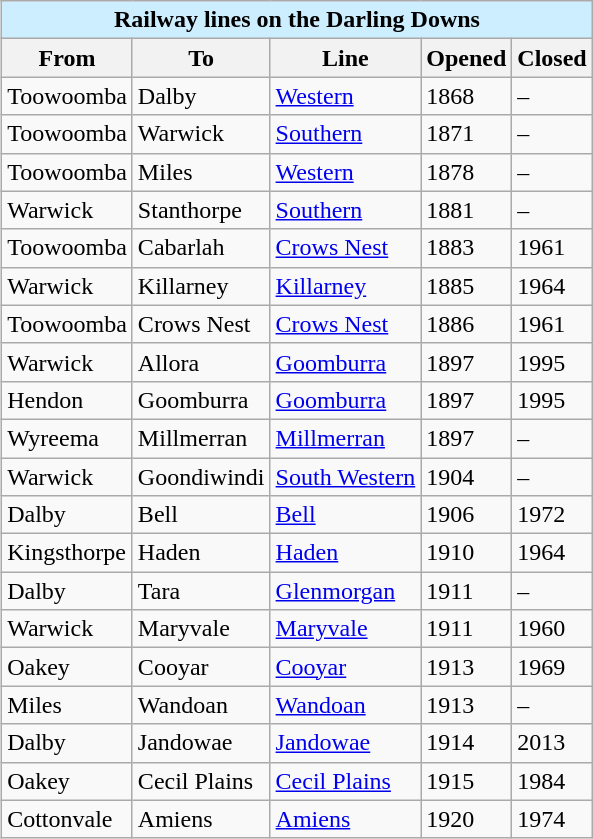<table class="wikitable sortable collapsible" style="float: right;" border="1">
<tr>
<th colspan=5 style="background:#cef;">Railway lines on the Darling Downs</th>
</tr>
<tr>
<th>From</th>
<th>To</th>
<th>Line</th>
<th>Opened</th>
<th>Closed</th>
</tr>
<tr>
<td>Toowoomba</td>
<td>Dalby</td>
<td><a href='#'>Western</a></td>
<td>1868</td>
<td>–</td>
</tr>
<tr>
<td>Toowoomba</td>
<td>Warwick</td>
<td><a href='#'>Southern</a></td>
<td>1871</td>
<td>–</td>
</tr>
<tr>
<td>Toowoomba</td>
<td>Miles</td>
<td><a href='#'>Western</a></td>
<td>1878</td>
<td>–</td>
</tr>
<tr>
<td>Warwick</td>
<td>Stanthorpe</td>
<td><a href='#'>Southern</a></td>
<td>1881</td>
<td>–</td>
</tr>
<tr>
<td>Toowoomba</td>
<td>Cabarlah</td>
<td><a href='#'>Crows Nest</a></td>
<td>1883</td>
<td>1961</td>
</tr>
<tr>
<td>Warwick</td>
<td>Killarney</td>
<td><a href='#'>Killarney</a></td>
<td>1885</td>
<td>1964</td>
</tr>
<tr>
<td>Toowoomba</td>
<td>Crows Nest</td>
<td><a href='#'>Crows Nest</a></td>
<td>1886</td>
<td>1961</td>
</tr>
<tr>
<td>Warwick</td>
<td>Allora</td>
<td><a href='#'>Goomburra</a></td>
<td>1897</td>
<td>1995</td>
</tr>
<tr>
<td>Hendon</td>
<td>Goomburra</td>
<td><a href='#'>Goomburra</a></td>
<td>1897</td>
<td>1995</td>
</tr>
<tr>
<td>Wyreema</td>
<td>Millmerran</td>
<td><a href='#'>Millmerran</a></td>
<td>1897</td>
<td>–</td>
</tr>
<tr>
<td>Warwick</td>
<td>Goondiwindi</td>
<td><a href='#'>South Western</a></td>
<td>1904</td>
<td>–</td>
</tr>
<tr>
<td>Dalby</td>
<td>Bell</td>
<td><a href='#'>Bell</a></td>
<td>1906</td>
<td>1972</td>
</tr>
<tr>
<td>Kingsthorpe</td>
<td>Haden</td>
<td><a href='#'>Haden</a></td>
<td>1910</td>
<td>1964</td>
</tr>
<tr>
<td>Dalby</td>
<td>Tara</td>
<td><a href='#'>Glenmorgan</a></td>
<td>1911</td>
<td>–</td>
</tr>
<tr>
<td>Warwick</td>
<td>Maryvale</td>
<td><a href='#'>Maryvale</a></td>
<td>1911</td>
<td>1960</td>
</tr>
<tr>
<td>Oakey</td>
<td>Cooyar</td>
<td><a href='#'>Cooyar</a></td>
<td>1913</td>
<td>1969</td>
</tr>
<tr>
<td>Miles</td>
<td>Wandoan</td>
<td><a href='#'>Wandoan</a></td>
<td>1913</td>
<td>–</td>
</tr>
<tr>
<td>Dalby</td>
<td>Jandowae</td>
<td><a href='#'>Jandowae</a></td>
<td>1914</td>
<td>2013</td>
</tr>
<tr>
<td>Oakey</td>
<td>Cecil Plains</td>
<td><a href='#'>Cecil Plains</a></td>
<td>1915</td>
<td>1984</td>
</tr>
<tr>
<td>Cottonvale</td>
<td>Amiens</td>
<td><a href='#'>Amiens</a></td>
<td>1920</td>
<td>1974</td>
</tr>
</table>
